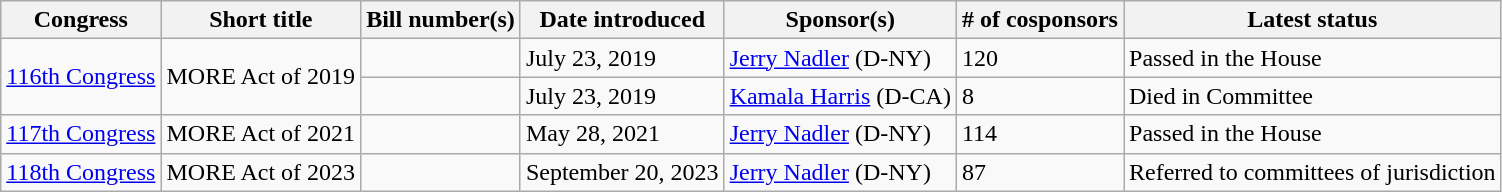<table class="wikitable">
<tr>
<th>Congress</th>
<th>Short title</th>
<th>Bill number(s)</th>
<th>Date introduced</th>
<th>Sponsor(s)</th>
<th># of cosponsors</th>
<th>Latest status</th>
</tr>
<tr>
<td rowspan="2"><a href='#'>116th Congress</a></td>
<td rowspan="2">MORE Act of 2019</td>
<td></td>
<td>July 23, 2019</td>
<td><a href='#'>Jerry Nadler</a> (D-NY)</td>
<td>120</td>
<td>Passed in the House</td>
</tr>
<tr>
<td></td>
<td>July 23, 2019</td>
<td><a href='#'>Kamala Harris</a> (D-CA)</td>
<td>8</td>
<td>Died in Committee</td>
</tr>
<tr>
<td><a href='#'>117th Congress</a></td>
<td>MORE Act of 2021</td>
<td></td>
<td>May 28, 2021</td>
<td><a href='#'>Jerry Nadler</a> (D-NY)</td>
<td>114</td>
<td>Passed in the House</td>
</tr>
<tr>
<td><a href='#'>118th Congress</a></td>
<td>MORE Act of 2023</td>
<td></td>
<td>September 20, 2023</td>
<td><a href='#'>Jerry Nadler</a> (D-NY)</td>
<td>87</td>
<td>Referred to committees of jurisdiction</td>
</tr>
</table>
